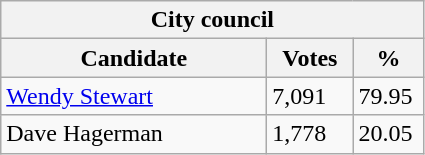<table class="wikitable">
<tr>
<th colspan="3">City council</th>
</tr>
<tr>
<th style="width: 170px">Candidate</th>
<th style="width: 50px">Votes</th>
<th style="width: 40px">%</th>
</tr>
<tr>
<td><a href='#'>Wendy Stewart</a></td>
<td>7,091</td>
<td>79.95</td>
</tr>
<tr>
<td>Dave Hagerman</td>
<td>1,778</td>
<td>20.05</td>
</tr>
</table>
